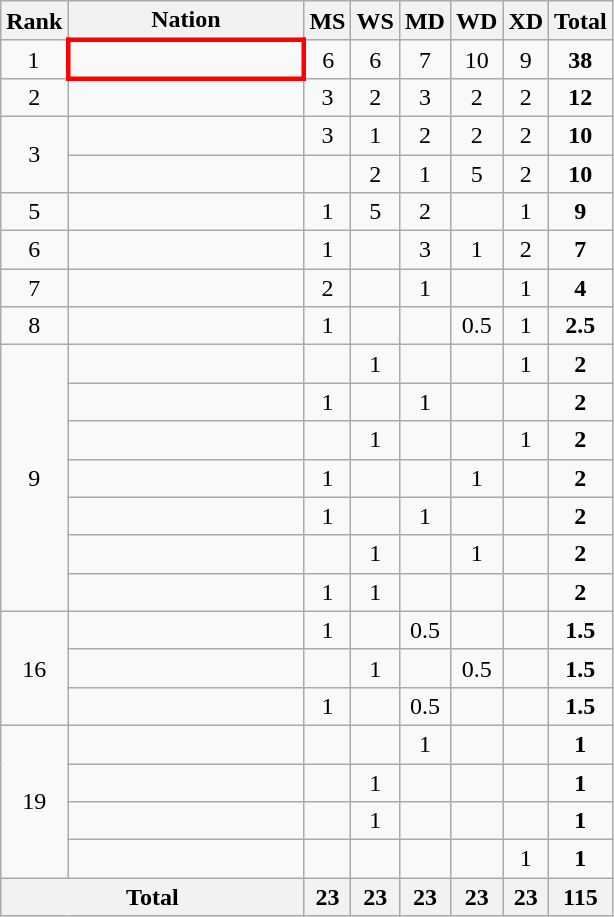<table class="wikitable" style="text-align:center">
<tr>
<th width="20">Rank</th>
<th width="150">Nation</th>
<th width="20">MS</th>
<th width="20">WS</th>
<th width="20">MD</th>
<th width="20">WD</th>
<th width="20">XD</th>
<th width="20">Total</th>
</tr>
<tr>
<td>1</td>
<td align="left" style="border: 3px solid red"></td>
<td>6</td>
<td>6</td>
<td>7</td>
<td>10</td>
<td>9</td>
<td><strong>38</strong></td>
</tr>
<tr>
<td>2</td>
<td align="left"></td>
<td>3</td>
<td>2</td>
<td>3</td>
<td>2</td>
<td>2</td>
<td><strong>12</strong></td>
</tr>
<tr>
<td rowspan="2">3</td>
<td align="left"></td>
<td>3</td>
<td>1</td>
<td>2</td>
<td>2</td>
<td>2</td>
<td><strong>10</strong></td>
</tr>
<tr>
<td align="left"></td>
<td></td>
<td>2</td>
<td>1</td>
<td>5</td>
<td>2</td>
<td><strong>10</strong></td>
</tr>
<tr>
<td>5</td>
<td align="left"></td>
<td>1</td>
<td>5</td>
<td>2</td>
<td></td>
<td>1</td>
<td><strong>9</strong></td>
</tr>
<tr>
<td>6</td>
<td align="left"></td>
<td>1</td>
<td></td>
<td>3</td>
<td>1</td>
<td>2</td>
<td><strong>7</strong></td>
</tr>
<tr>
<td>7</td>
<td align="left"></td>
<td>2</td>
<td></td>
<td>1</td>
<td></td>
<td>1</td>
<td><strong>4</strong></td>
</tr>
<tr>
<td>8</td>
<td align="left"></td>
<td>1</td>
<td></td>
<td></td>
<td>0.5</td>
<td>1</td>
<td><strong>2.5</strong></td>
</tr>
<tr>
<td rowspan=7>9</td>
<td align="left"></td>
<td></td>
<td>1</td>
<td></td>
<td></td>
<td>1</td>
<td><strong>2</strong></td>
</tr>
<tr>
<td align="left"></td>
<td>1</td>
<td></td>
<td>1</td>
<td></td>
<td></td>
<td><strong>2</strong></td>
</tr>
<tr>
<td align="left"></td>
<td></td>
<td>1</td>
<td></td>
<td></td>
<td>1</td>
<td><strong>2</strong></td>
</tr>
<tr>
<td align="left"></td>
<td>1</td>
<td></td>
<td></td>
<td>1</td>
<td></td>
<td><strong>2</strong></td>
</tr>
<tr>
<td align="left"></td>
<td>1</td>
<td></td>
<td>1</td>
<td></td>
<td></td>
<td><strong>2</strong></td>
</tr>
<tr>
<td align="left"></td>
<td></td>
<td>1</td>
<td></td>
<td>1</td>
<td></td>
<td><strong>2</strong></td>
</tr>
<tr>
<td align="left"></td>
<td>1</td>
<td>1</td>
<td></td>
<td></td>
<td></td>
<td><strong>2</strong></td>
</tr>
<tr>
<td rowspan=3>16</td>
<td align="left"></td>
<td>1</td>
<td></td>
<td>0.5</td>
<td></td>
<td></td>
<td><strong>1.5</strong></td>
</tr>
<tr>
<td align="left"></td>
<td></td>
<td>1</td>
<td></td>
<td>0.5</td>
<td></td>
<td><strong>1.5</strong></td>
</tr>
<tr>
<td align="left"></td>
<td>1</td>
<td></td>
<td>0.5</td>
<td></td>
<td></td>
<td><strong>1.5</strong></td>
</tr>
<tr>
<td rowspan=4>19</td>
<td align="left"></td>
<td></td>
<td></td>
<td>1</td>
<td></td>
<td></td>
<td><strong>1</strong></td>
</tr>
<tr>
<td align="left"></td>
<td></td>
<td>1</td>
<td></td>
<td></td>
<td></td>
<td><strong>1</strong></td>
</tr>
<tr>
<td align="left"></td>
<td></td>
<td>1</td>
<td></td>
<td></td>
<td></td>
<td><strong>1</strong></td>
</tr>
<tr>
<td align="left"></td>
<td></td>
<td></td>
<td></td>
<td></td>
<td>1</td>
<td><strong>1</strong></td>
</tr>
<tr>
<th colspan="2">Total</th>
<th>23</th>
<th>23</th>
<th>23</th>
<th>23</th>
<th>23</th>
<th>115</th>
</tr>
</table>
